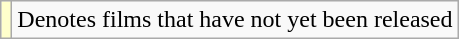<table class="wikitable">
<tr>
<td style="background:#FFFFCC;"></td>
<td>Denotes films that have not yet been released</td>
</tr>
</table>
